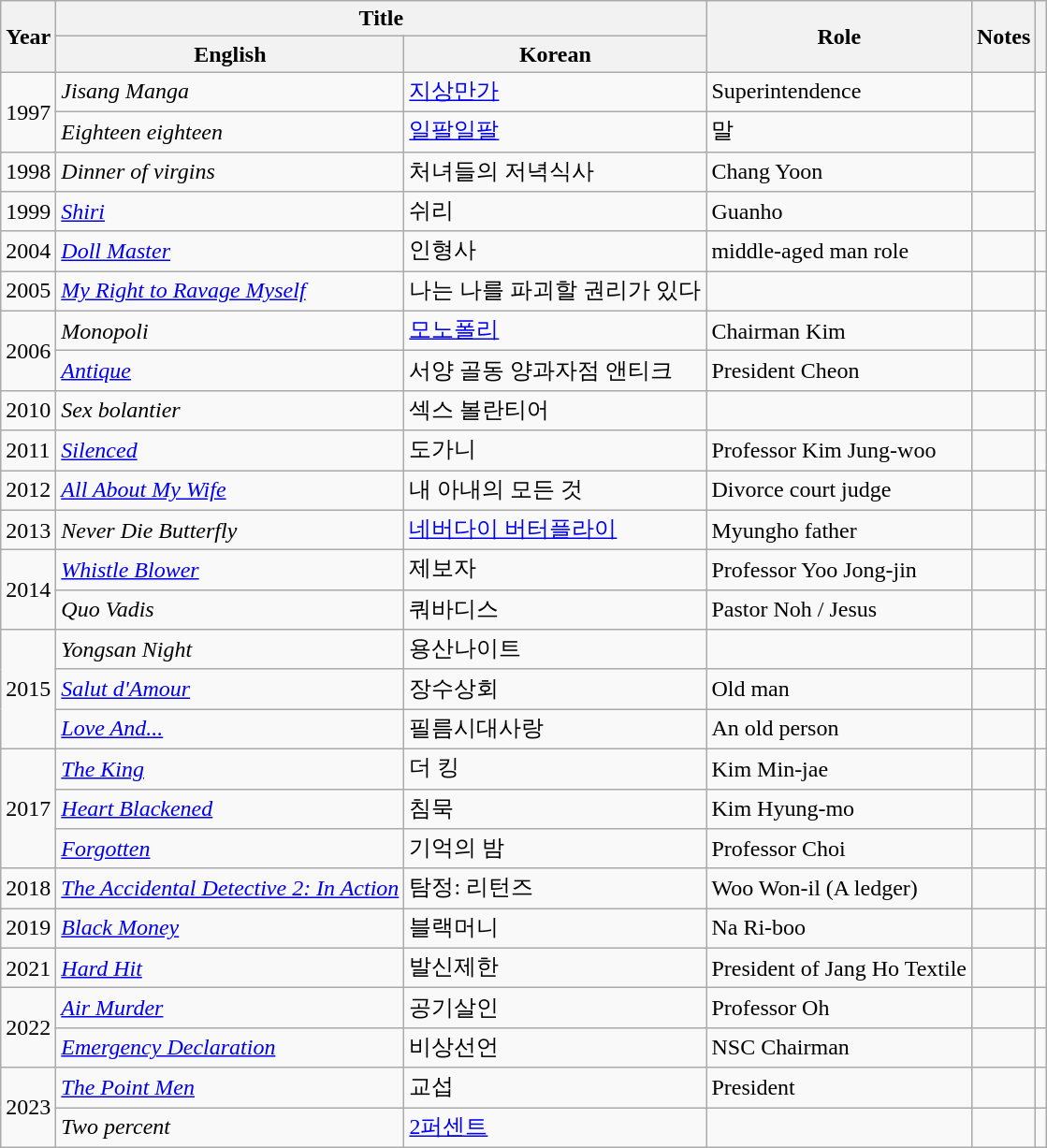<table class="wikitable sortable">
<tr>
<th rowspan="2">Year</th>
<th colspan="2">Title</th>
<th rowspan="2">Role</th>
<th rowspan="2">Notes</th>
<th rowspan="2"></th>
</tr>
<tr>
<th>English</th>
<th>Korean</th>
</tr>
<tr>
<td rowspan="2">1997</td>
<td><em>Jisang Manga</em></td>
<td><a href='#'>지상만가</a></td>
<td>Superintendence</td>
<td></td>
<td rowspan="4"></td>
</tr>
<tr>
<td><em>Eighteen eighteen</em></td>
<td><a href='#'>일팔일팔</a></td>
<td>말</td>
<td></td>
</tr>
<tr>
<td>1998</td>
<td><em>Dinner of virgins</em></td>
<td>처녀들의 저녁식사</td>
<td>Chang Yoon</td>
<td></td>
</tr>
<tr>
<td>1999</td>
<td><a href='#'><em>Shiri</em></a></td>
<td>쉬리</td>
<td>Guanho</td>
<td></td>
</tr>
<tr>
<td>2004</td>
<td><em><a href='#'>Doll Master</a></em></td>
<td>인형사</td>
<td>middle-aged man role</td>
<td></td>
<td></td>
</tr>
<tr>
<td>2005</td>
<td><em><a href='#'>My Right to Ravage Myself</a></em></td>
<td>나는 나를 파괴할 권리가 있다</td>
<td></td>
<td></td>
<td></td>
</tr>
<tr>
<td rowspan="2">2006</td>
<td><em>Monopoli</em></td>
<td><a href='#'>모노폴리</a></td>
<td>Chairman Kim</td>
<td></td>
<td></td>
</tr>
<tr>
<td><a href='#'><em>Antique</em></a></td>
<td>서양 골동 양과자점 앤티크</td>
<td>President Cheon</td>
<td></td>
<td></td>
</tr>
<tr>
<td>2010</td>
<td><em>Sex bolantier</em></td>
<td>섹스 볼란티어</td>
<td></td>
<td></td>
<td></td>
</tr>
<tr>
<td>2011</td>
<td><a href='#'><em>Silenced</em></a></td>
<td>도가니</td>
<td>Professor Kim Jung-woo</td>
<td></td>
<td></td>
</tr>
<tr>
<td>2012</td>
<td><em><a href='#'>All About My Wife</a></em></td>
<td>내 아내의 모든 것</td>
<td>Divorce court judge</td>
<td></td>
<td></td>
</tr>
<tr>
<td>2013</td>
<td><em>Never Die Butterfly</em></td>
<td><a href='#'>네버다이 버터플라이</a></td>
<td>Myungho father</td>
<td></td>
<td></td>
</tr>
<tr>
<td rowspan="2">2014</td>
<td><a href='#'><em>Whistle Blower</em></a></td>
<td>제보자</td>
<td>Professor Yoo Jong-jin</td>
<td></td>
<td></td>
</tr>
<tr>
<td><em>Quo Vadis</em></td>
<td>쿼바디스</td>
<td>Pastor Noh / Jesus</td>
<td></td>
<td></td>
</tr>
<tr>
<td rowspan="3">2015</td>
<td><em>Yongsan Night</em></td>
<td>용산나이트</td>
<td></td>
<td></td>
<td></td>
</tr>
<tr>
<td><a href='#'><em>Salut d'Amour</em></a></td>
<td>장수상회</td>
<td>Old man</td>
<td></td>
<td></td>
</tr>
<tr>
<td><em><a href='#'>Love And...</a></em></td>
<td>필름시대사랑</td>
<td>An old person</td>
<td></td>
<td></td>
</tr>
<tr>
<td rowspan="3">2017</td>
<td><a href='#'><em>The King</em></a></td>
<td>더 킹</td>
<td>Kim Min-jae</td>
<td></td>
<td></td>
</tr>
<tr>
<td><em><a href='#'>Heart Blackened</a></em></td>
<td>침묵</td>
<td>Kim Hyung-mo</td>
<td></td>
<td></td>
</tr>
<tr>
<td><a href='#'><em>Forgotten</em></a></td>
<td>기억의 밤</td>
<td>Professor Choi</td>
<td></td>
<td></td>
</tr>
<tr>
<td>2018</td>
<td><em><a href='#'>The Accidental Detective 2: In Action</a></em></td>
<td>탐정: 리턴즈</td>
<td>Woo Won-il (A ledger)</td>
<td></td>
<td></td>
</tr>
<tr>
<td>2019</td>
<td><a href='#'><em>Black Money</em></a></td>
<td>블랙머니</td>
<td>Na Ri-boo</td>
<td></td>
<td></td>
</tr>
<tr>
<td>2021</td>
<td><em><a href='#'>Hard Hit</a></em></td>
<td>발신제한</td>
<td>President of Jang Ho Textile</td>
<td></td>
<td></td>
</tr>
<tr>
<td rowspan="2">2022</td>
<td><em><a href='#'>Air Murder</a></em></td>
<td>공기살인</td>
<td>Professor Oh</td>
<td></td>
<td></td>
</tr>
<tr>
<td><em><a href='#'>Emergency Declaration</a></em></td>
<td>비상선언</td>
<td>NSC Chairman</td>
<td></td>
<td></td>
</tr>
<tr>
<td rowspan="2">2023</td>
<td><em><a href='#'>The Point Men</a></em></td>
<td>교섭</td>
<td>President</td>
<td></td>
<td></td>
</tr>
<tr>
<td><em>Two percent</em></td>
<td><a href='#'>2퍼센트</a></td>
<td></td>
<td></td>
<td></td>
</tr>
</table>
